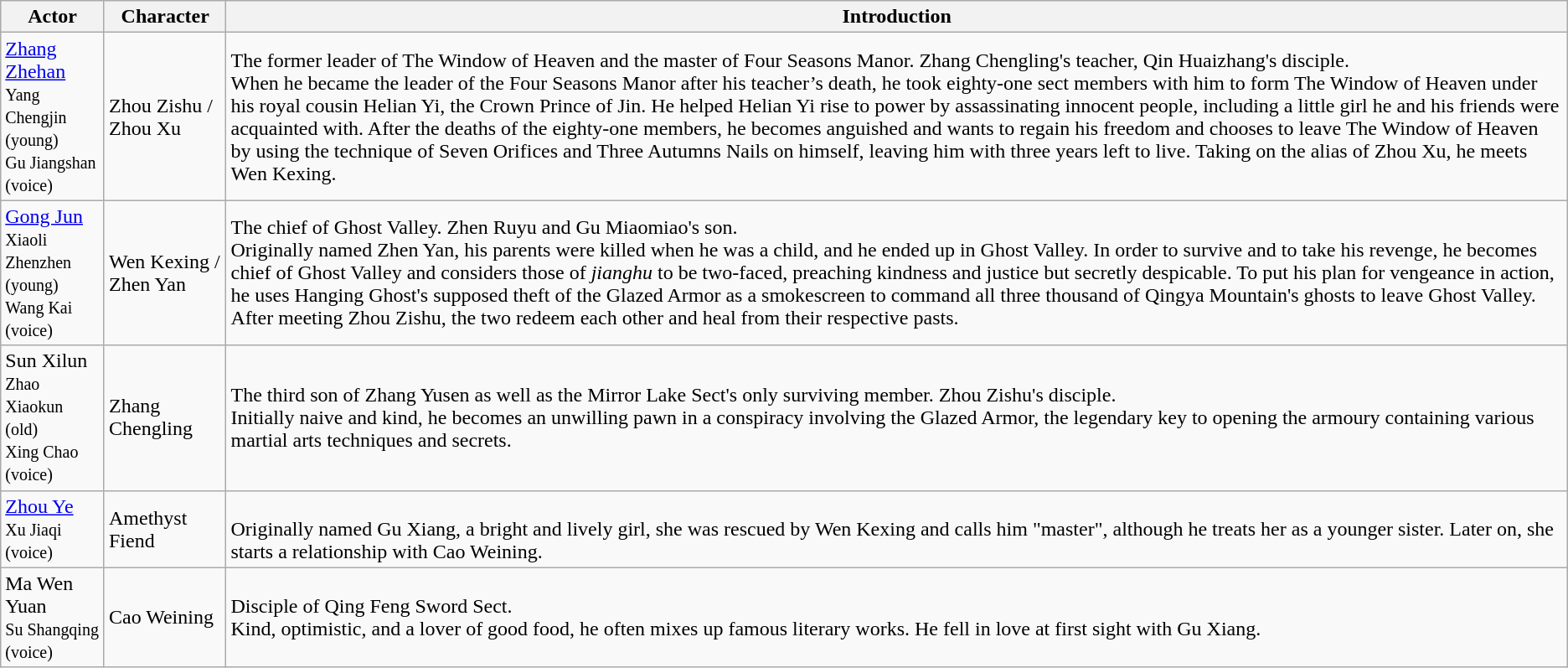<table class="wikitable">
<tr>
<th>Actor</th>
<th>Character</th>
<th>Introduction</th>
</tr>
<tr>
<td><a href='#'>Zhang Zhehan</a> <br> <small>Yang Chengjin (young)</small> <br> <small>Gu Jiangshan (voice)</small></td>
<td>Zhou Zishu / Zhou Xu</td>
<td>The former leader of The Window of Heaven and the master of Four Seasons Manor. Zhang Chengling's teacher, Qin Huaizhang's disciple.<br>When he became the leader of the Four Seasons Manor after his teacher’s death, he took eighty-one sect members with him to form The Window of Heaven under his royal cousin Helian Yi, the Crown Prince of Jin. He helped Helian Yi rise to power by assassinating innocent people, including a little girl he and his friends were acquainted with. After the deaths of the eighty-one members, he becomes anguished and wants to regain his freedom and chooses to leave The Window of Heaven by using the technique of Seven Orifices and Three Autumns Nails on himself, leaving him with three years left to live. Taking on the alias of Zhou Xu, he meets Wen Kexing.</td>
</tr>
<tr>
<td><a href='#'>Gong Jun</a> <br> <small>Xiaoli Zhenzhen (young)</small> <br> <small>Wang Kai (voice)</small></td>
<td>Wen Kexing / Zhen Yan</td>
<td>The chief of Ghost Valley. Zhen Ruyu and Gu Miaomiao's son.<br>Originally named Zhen Yan, his parents were killed when he was a child, and he ended up in Ghost Valley. In order to survive and to take his revenge, he becomes chief of Ghost Valley and considers those of <em>jianghu</em> to be two-faced, preaching kindness and justice but secretly despicable. To put his plan for vengeance in action, he uses Hanging Ghost's supposed theft of the Glazed Armor as a smokescreen to command all three thousand of Qingya Mountain's ghosts to leave Ghost Valley. After meeting Zhou Zishu, the two redeem each other and heal from their respective pasts.</td>
</tr>
<tr>
<td>Sun Xilun <br> <small>Zhao Xiaokun (old)</small> <br> <small> Xing Chao (voice)</small></td>
<td>Zhang Chengling</td>
<td>The third son of Zhang Yusen as well as the Mirror Lake Sect's only surviving member. Zhou Zishu's disciple.<br>Initially naive and kind, he becomes an unwilling pawn in a conspiracy involving the Glazed Armor, the legendary key to opening the  armoury containing various martial arts techniques and secrets.</td>
</tr>
<tr>
<td><a href='#'>Zhou Ye</a> <br> <small>Xu Jiaqi (voice)</small></td>
<td>Amethyst Fiend</td>
<td><br>Originally named Gu Xiang, a bright and lively girl, she was rescued by Wen Kexing and calls him "master", although he treats her as a younger sister.  Later on, she starts a relationship with Cao Weining.</td>
</tr>
<tr>
<td>Ma Wen Yuan <br> <small>Su Shangqing (voice)</small></td>
<td>Cao Weining</td>
<td>Disciple of Qing Feng Sword Sect.<br>Kind, optimistic, and a lover of good food, he often mixes up famous literary works. He fell in love at first sight with Gu Xiang.</td>
</tr>
</table>
